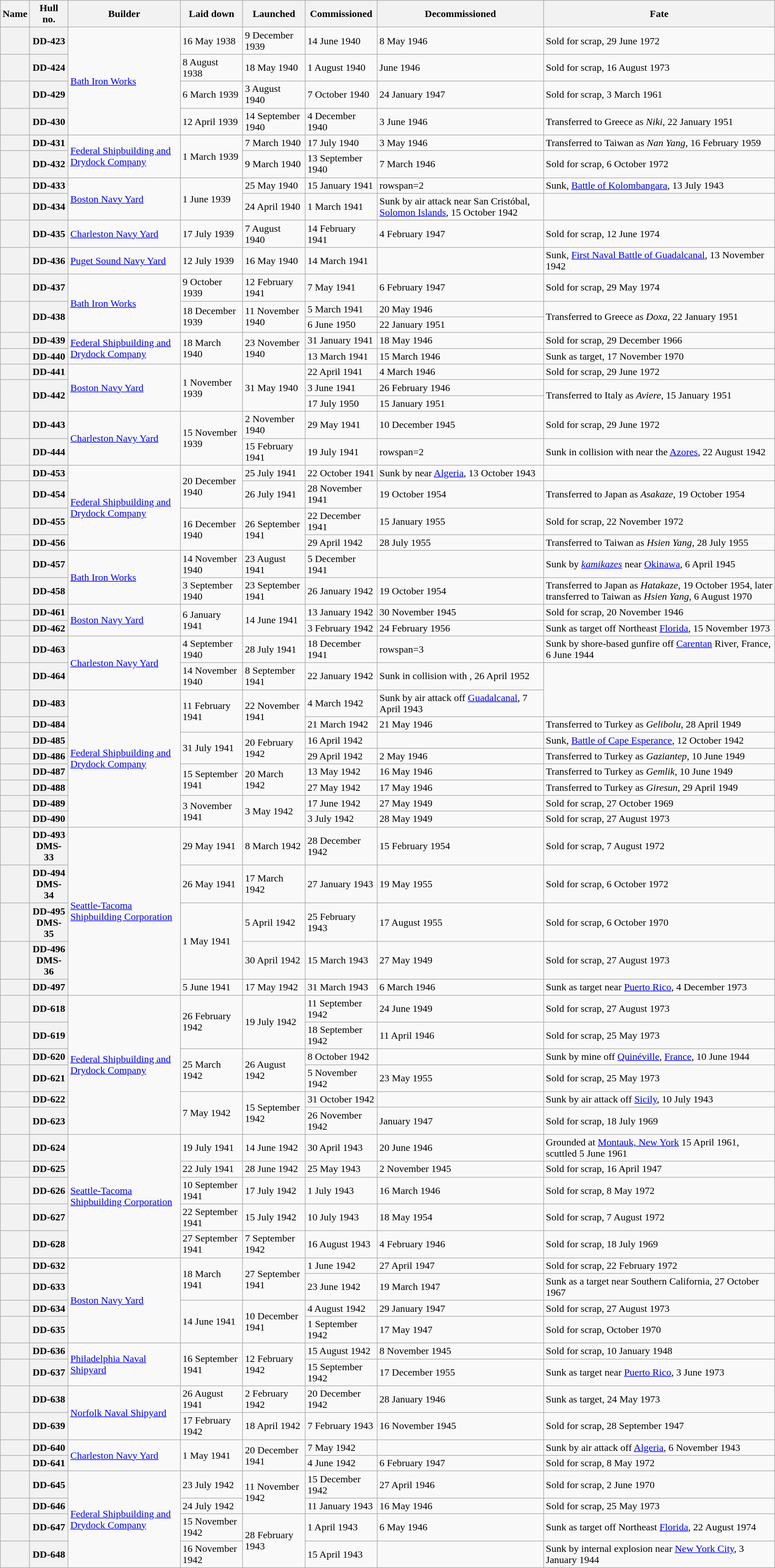<table class="wikitable sortable plainrowheaders">
<tr>
<th scope="col">Name</th>
<th scope="col">Hull no.</th>
<th scope="col" style="max-width: 9em;">Builder</th>
<th scope="col" style="max-width: 6em;">Laid down</th>
<th scope="col" style="max-width: 6em;">Launched</th>
<th scope="col" style="max-width: 6em;">Commissioned</th>
<th scope="col" style="max-width: 6em;">Decommissioned</th>
<th scope="col">Fate</th>
</tr>
<tr>
<th scope="row"></th>
<th scope="row" style="white-space: nowrap;">DD-423</th>
<td rowspan=4><a href='#'>Bath Iron Works</a></td>
<td>16 May 1938</td>
<td>9 December 1939</td>
<td>14 June 1940</td>
<td>8 May 1946</td>
<td data-sort-value="29 June 1972">Sold for scrap, 29 June 1972</td>
</tr>
<tr>
<th scope="row"></th>
<th scope="row">DD-424</th>
<td>8 August 1938</td>
<td>18 May 1940</td>
<td>1 August 1940</td>
<td>June 1946</td>
<td data-sort-value="16 August 1973">Sold for scrap, 16 August 1973</td>
</tr>
<tr>
<th scope="row"></th>
<th scope="row">DD-429</th>
<td>6 March 1939</td>
<td>3 August 1940</td>
<td>7 October 1940</td>
<td>24 January 1947</td>
<td data-sort-value="3 March 1961">Sold for scrap, 3 March 1961</td>
</tr>
<tr>
<th scope="row"></th>
<th scope="row">DD-430</th>
<td>12 April 1939</td>
<td>14 September 1940</td>
<td>4 December 1940</td>
<td>3 June 1946</td>
<td data-sort-value="22 January 1951">Transferred to Greece as <em>Niki</em>, 22 January 1951</td>
</tr>
<tr>
<th scope="row"></th>
<th scope="row">DD-431</th>
<td rowspan=2><a href='#'>Federal Shipbuilding and Drydock Company</a></td>
<td rowspan=2>1 March 1939</td>
<td>7 March 1940</td>
<td>17 July 1940</td>
<td>3 May 1946</td>
<td data-sort-value="16 February 1959">Transferred to Taiwan as <em>Nan Yang</em>, 16 February 1959</td>
</tr>
<tr>
<th scope="row"></th>
<th scope="row">DD-432</th>
<td>9 March 1940</td>
<td>13 September 1940</td>
<td>7 March 1946</td>
<td data-sort-value="6 October 1972">Sold for scrap, 6 October 1972</td>
</tr>
<tr>
<th scope="row"></th>
<th scope="row">DD-433</th>
<td rowspan=2><a href='#'>Boston Navy Yard</a></td>
<td rowspan=2>1 June 1939</td>
<td>25 May 1940</td>
<td>15 January 1941</td>
<td>rowspan=2 </td>
<td data-sort-value="13 July 1943">Sunk, <a href='#'>Battle of Kolombangara</a>, 13 July 1943</td>
</tr>
<tr>
<th scope="row"></th>
<th scope="row">DD-434</th>
<td>24 April 1940</td>
<td>1 March 1941</td>
<td data-sort-value="15 October 1942">Sunk by air attack near San Cristóbal, <a href='#'>Solomon Islands</a>, 15 October 1942</td>
</tr>
<tr>
<th scope="row"></th>
<th scope="row">DD-435</th>
<td><a href='#'>Charleston Navy Yard</a></td>
<td>17 July 1939</td>
<td>7 August 1940</td>
<td>14 February 1941</td>
<td>4 February 1947</td>
<td data-sort-value="12 June 1974">Sold for scrap, 12 June 1974</td>
</tr>
<tr>
<th scope="row"></th>
<th scope="row">DD-436</th>
<td><a href='#'>Puget Sound Navy Yard</a></td>
<td>12 July 1939</td>
<td>16 May 1940</td>
<td>14 March 1941</td>
<td></td>
<td data-sort-value="13 November 1942">Sunk, <a href='#'>First Naval Battle of Guadalcanal</a>, 13 November 1942</td>
</tr>
<tr>
<th scope="row"></th>
<th scope="row">DD-437</th>
<td rowspan=3><a href='#'>Bath Iron Works</a></td>
<td>9 October 1939</td>
<td>12 February 1941</td>
<td>7 May 1941</td>
<td>6 February 1947</td>
<td data-sort-value="29 May 1974">Sold for scrap, 29 May 1974</td>
</tr>
<tr>
<th scope="row" rowspan=2></th>
<th scope="row" rowspan=2>DD-438</th>
<td rowspan=2>18 December 1939</td>
<td rowspan=2>11 November 1940</td>
<td>5 March 1941</td>
<td>20 May 1946</td>
<td rowspan=2 data-sort-value="22 January 1951">Transferred to Greece as <em>Doxa</em>, 22 January 1951</td>
</tr>
<tr>
<td>6 June 1950</td>
<td>22 January 1951</td>
</tr>
<tr>
<th scope="row"></th>
<th scope="row">DD-439</th>
<td rowspan=2><a href='#'>Federal Shipbuilding and Drydock Company</a></td>
<td rowspan=2>18 March 1940</td>
<td rowspan=2>23 November 1940</td>
<td>31 January 1941</td>
<td>18 May 1946</td>
<td data-sort-value="29 December 1966">Sold for scrap, 29 December 1966</td>
</tr>
<tr>
<th scope="row"></th>
<th scope="row">DD-440</th>
<td>13 March 1941</td>
<td>15 March 1946</td>
<td data-sort-value="17 November 1970">Sunk as target, 17 November 1970</td>
</tr>
<tr>
<th scope="row"></th>
<th scope="row">DD-441</th>
<td rowspan=3><a href='#'>Boston Navy Yard</a></td>
<td rowspan=3>1 November 1939</td>
<td rowspan=3>31 May 1940</td>
<td>22 April 1941</td>
<td>4 March 1946</td>
<td data-sort-value="29 June 1972">Sold for scrap, 29 June 1972</td>
</tr>
<tr>
<th scope="row" rowspan=2></th>
<th scope="row" rowspan=2>DD-442</th>
<td>3 June 1941</td>
<td>26 February 1946</td>
<td rowspan=2 data-sort-value="15 January 1951">Transferred to Italy as <em>Aviere</em>, 15 January 1951</td>
</tr>
<tr>
<td>17 July 1950</td>
<td>15 January 1951</td>
</tr>
<tr>
<th scope="row"></th>
<th scope="row">DD-443</th>
<td rowspan=2><a href='#'>Charleston Navy Yard</a></td>
<td rowspan=2>15 November 1939</td>
<td>2 November 1940</td>
<td>29 May 1941</td>
<td>10 December 1945</td>
<td data-sort-value="29 June 1972">Sold for scrap, 29 June 1972</td>
</tr>
<tr>
<th scope="row"></th>
<th scope="row">DD-444</th>
<td>15 February 1941</td>
<td>19 July 1941</td>
<td>rowspan=2 </td>
<td data-sort-value="22 August 1942">Sunk in collision with  near the <a href='#'>Azores</a>, 22 August 1942</td>
</tr>
<tr>
<th scope="row"></th>
<th scope="row">DD-453</th>
<td rowspan=4><a href='#'>Federal Shipbuilding and Drydock Company</a></td>
<td rowspan=2>20 December 1940</td>
<td>25 July 1941</td>
<td>22 October 1941</td>
<td data-sort-value="13 October 1943">Sunk by  near <a href='#'>Algeria</a>, 13 October 1943</td>
</tr>
<tr>
<th scope="row"></th>
<th scope="row">DD-454</th>
<td>26 July 1941</td>
<td>28 November 1941</td>
<td>19 October 1954</td>
<td data-sort-value="19 October 1954">Transferred to Japan as <em>Asakaze</em>, 19 October 1954</td>
</tr>
<tr>
<th scope="row"></th>
<th scope="row">DD-455</th>
<td rowspan=2>16 December 1940</td>
<td rowspan=2>26 September 1941</td>
<td>22 December 1941</td>
<td>15 January 1955</td>
<td data-sort-value="22 November 1972">Sold for scrap, 22 November 1972</td>
</tr>
<tr>
<th scope="row"></th>
<th scope="row">DD-456</th>
<td>29 April 1942</td>
<td>28 July 1955</td>
<td data-sort-value="28 July 1955">Transferred to Taiwan as <em>Hsien Yang</em>, 28 July 1955</td>
</tr>
<tr>
<th scope="row"></th>
<th scope="row">DD-457</th>
<td rowspan=2><a href='#'>Bath Iron Works</a></td>
<td>14 November 1940</td>
<td>23 August 1941</td>
<td>5 December 1941</td>
<td></td>
<td data-sort-value="6 April 1945">Sunk by <em><a href='#'>kamikazes</a></em> near <a href='#'>Okinawa</a>, 6 April 1945</td>
</tr>
<tr>
<th scope="row"></th>
<th scope="row">DD-458</th>
<td>3 September 1940</td>
<td>23 September 1941</td>
<td>26 January 1942</td>
<td>19 October 1954</td>
<td data-sort-value="19 October 1954">Transferred to Japan as <em>Hatakaze</em>, 19 October 1954, later transferred to Taiwan as <em>Hsien Yang</em>, 6 August 1970</td>
</tr>
<tr>
<th scope="row"></th>
<th scope="row">DD-461</th>
<td rowspan=2><a href='#'>Boston Navy Yard</a></td>
<td rowspan=2>6 January 1941</td>
<td rowspan=2>14 June 1941</td>
<td>13 January 1942</td>
<td>30 November 1945</td>
<td data-sort-value="20 November 1946">Sold for scrap, 20 November 1946</td>
</tr>
<tr>
<th scope="row"></th>
<th scope="row">DD-462</th>
<td>3 February 1942</td>
<td>24 February 1956</td>
<td data-sort-value="15 November 1973">Sunk as target off Northeast <a href='#'>Florida</a>, 15 November 1973</td>
</tr>
<tr>
<th scope="row"></th>
<th scope="row">DD-463</th>
<td rowspan=2><a href='#'>Charleston Navy Yard</a></td>
<td>4 September 1940</td>
<td>28 July 1941</td>
<td>18 December 1941</td>
<td>rowspan=3 </td>
<td data-sort-value="6 June 1944">Sunk by shore-based gunfire off <a href='#'>Carentan</a> River, France, 6 June 1944</td>
</tr>
<tr>
<th scope="row"></th>
<th scope="row">DD-464</th>
<td>14 November 1940</td>
<td>8 September 1941</td>
<td>22 January 1942</td>
<td data-sort-value="26 April 1952">Sunk in collision with , 26 April 1952</td>
</tr>
<tr>
<th scope="row"></th>
<th scope="row">DD-483</th>
<td rowspan=8><a href='#'>Federal Shipbuilding and Drydock Company</a></td>
<td rowspan=2>11 February 1941</td>
<td rowspan=2>22 November 1941</td>
<td>4 March 1942</td>
<td data-sort-value="7 April 1943">Sunk by air attack off <a href='#'>Guadalcanal</a>, 7 April 1943</td>
</tr>
<tr>
<th scope="row"></th>
<th scope="row">DD-484</th>
<td>21 March 1942</td>
<td>21 May 1946</td>
<td data-sort-value="28 April 1949">Transferred to Turkey as <em>Gelibolu</em>, 28 April 1949</td>
</tr>
<tr>
<th scope="row"></th>
<th scope="row">DD-485</th>
<td rowspan=2>31 July 1941</td>
<td rowspan=2>20 February 1942</td>
<td>16 April 1942</td>
<td></td>
<td data-sort-value="12 October 1942">Sunk, <a href='#'>Battle of Cape Esperance</a>, 12 October 1942</td>
</tr>
<tr>
<th scope="row"></th>
<th scope="row">DD-486</th>
<td>29 April 1942</td>
<td>2 May 1946</td>
<td data-sort-value="10 June 1949">Transferred to Turkey as <em>Gaziantep</em>, 10 June 1949</td>
</tr>
<tr>
<th scope="row"></th>
<th scope="row">DD-487</th>
<td rowspan=2>15 September 1941</td>
<td rowspan=2>20 March 1942</td>
<td>13 May 1942</td>
<td>16 May 1946</td>
<td data-sort-value="10 June 1949">Transferred to Turkey as <em>Gemlik</em>, 10 June 1949</td>
</tr>
<tr>
<th scope="row"></th>
<th scope="row">DD-488</th>
<td>27 May 1942</td>
<td>17 May 1946</td>
<td data-sort-value="29 April 1949">Transferred to Turkey as <em>Giresun</em>, 29 April 1949</td>
</tr>
<tr>
<th scope="row"></th>
<th scope="row">DD-489</th>
<td rowspan=2>3 November 1941</td>
<td rowspan=2>3 May 1942</td>
<td>17 June 1942</td>
<td>27 May 1949</td>
<td data-sort-value="27 October 1969">Sold for scrap, 27 October 1969</td>
</tr>
<tr>
<th scope="row"></th>
<th scope="row">DD-490</th>
<td>3 July 1942</td>
<td>28 May 1949</td>
<td data-sort-value="27 August 1973">Sold for scrap, 27 August 1973</td>
</tr>
<tr>
<th scope="row"></th>
<th scope="row">DD-493<br>DMS-33</th>
<td rowspan=5><a href='#'>Seattle-Tacoma Shipbuilding Corporation</a></td>
<td>29 May 1941</td>
<td>8 March 1942</td>
<td>28 December 1942</td>
<td>15 February 1954</td>
<td data-sort-value="7 August 1972">Sold for scrap, 7 August 1972</td>
</tr>
<tr>
<th scope="row"></th>
<th scope="row">DD-494<br>DMS-34</th>
<td>26 May 1941</td>
<td>17 March 1942</td>
<td>27 January 1943</td>
<td>19 May 1955</td>
<td data-sort-value="6 October 1972">Sold for scrap, 6 October 1972</td>
</tr>
<tr>
<th scope="row"></th>
<th scope="row">DD-495<br>DMS-35</th>
<td rowspan=2>1 May 1941</td>
<td>5 April 1942</td>
<td>25 February 1943</td>
<td>17 August 1955</td>
<td data-sort-value="6 October 1970">Sold for scrap, 6 October 1970</td>
</tr>
<tr>
<th scope="row"></th>
<th scope="row">DD-496<br>DMS-36</th>
<td>30 April 1942</td>
<td>15 March 1943</td>
<td>27 May 1949</td>
<td data-sort-value="27 August 1973">Sold for scrap, 27 August 1973</td>
</tr>
<tr>
<th scope="row"></th>
<th scope="row">DD-497</th>
<td>5 June 1941</td>
<td>17 May 1942</td>
<td>31 March 1943</td>
<td>6 March 1946</td>
<td data-sort-value="4 December 1973">Sunk as target near <a href='#'>Puerto Rico</a>, 4 December 1973</td>
</tr>
<tr>
<th scope="row"></th>
<th scope="row">DD-618</th>
<td rowspan=6><a href='#'>Federal Shipbuilding and Drydock Company</a></td>
<td rowspan=2>26 February 1942</td>
<td rowspan=2>19 July 1942</td>
<td>11 September 1942</td>
<td>24 June 1949</td>
<td data-sort-value="27 August 1973">Sold for scrap, 27 August 1973</td>
</tr>
<tr>
<th scope="row"></th>
<th scope="row">DD-619</th>
<td>18 September 1942</td>
<td>11 April 1946</td>
<td data-sort-value="25 May 1973">Sold for scrap, 25 May 1973</td>
</tr>
<tr>
<th scope="row"></th>
<th scope="row">DD-620</th>
<td rowspan=2>25 March 1942</td>
<td rowspan=2>26 August 1942</td>
<td>8 October 1942</td>
<td></td>
<td data-sort-value="10 June 1944">Sunk by mine off <a href='#'>Quinéville</a>, <a href='#'>France</a>, 10 June 1944</td>
</tr>
<tr>
<th scope="row"></th>
<th scope="row">DD-621</th>
<td>5 November 1942</td>
<td>23 May 1955</td>
<td data-sort-value="25 May 1973">Sold for scrap, 25 May 1973</td>
</tr>
<tr>
<th scope="row"></th>
<th scope="row">DD-622</th>
<td rowspan=2>7 May 1942</td>
<td rowspan=2>15 September 1942</td>
<td>31 October 1942</td>
<td></td>
<td data-sort-value="10 July 1943">Sunk by air attack off <a href='#'>Sicily</a>, 10 July 1943</td>
</tr>
<tr>
<th scope="row"></th>
<th scope="row">DD-623</th>
<td>26 November 1942</td>
<td>January 1947</td>
<td data-sort-value="18 July 1969">Sold for scrap, 18 July 1969</td>
</tr>
<tr>
<th scope="row"></th>
<th scope="row">DD-624</th>
<td rowspan=5><a href='#'>Seattle-Tacoma Shipbuilding Corporation</a></td>
<td>19 July 1941</td>
<td>14 June 1942</td>
<td>30 April 1943</td>
<td>20 June 1946</td>
<td data-sort-value="5 June 1961">Grounded at <a href='#'>Montauk, New York</a> 15 April 1961, scuttled 5 June 1961</td>
</tr>
<tr>
<th scope="row"></th>
<th scope="row">DD-625</th>
<td>22 July 1941</td>
<td>28 June 1942</td>
<td>25 May 1943</td>
<td>2 November 1945</td>
<td data-sort-value="16 April 1947">Sold for scrap, 16 April 1947</td>
</tr>
<tr>
<th scope="row"></th>
<th scope="row">DD-626</th>
<td>10 September 1941</td>
<td>17 July 1942</td>
<td>1 July 1943</td>
<td>16 March 1946</td>
<td data-sort-value="8 May 1972">Sold for scrap, 8 May 1972</td>
</tr>
<tr>
<th scope="row"></th>
<th scope="row">DD-627</th>
<td>22 September 1941</td>
<td>15 July 1942</td>
<td>10 July 1943</td>
<td>18 May 1954</td>
<td data-sort-value="7 August 1972">Sold for scrap, 7 August 1972</td>
</tr>
<tr>
<th scope="row"></th>
<th scope="row">DD-628</th>
<td>27 September 1941</td>
<td>7 September 1942</td>
<td>16 August 1943</td>
<td>4 February 1946</td>
<td data-sort-value="18 July 1969">Sold for scrap, 18 July 1969</td>
</tr>
<tr>
<th scope="row"></th>
<th scope="row">DD-632</th>
<td rowspan=4><a href='#'>Boston Navy Yard</a></td>
<td rowspan=2>18 March 1941</td>
<td rowspan=2>27 September 1941</td>
<td>1 June 1942</td>
<td>27 April 1947</td>
<td data-sort-value="22 February 1972">Sold for scrap, 22 February 1972</td>
</tr>
<tr>
<th scope="row"></th>
<th scope="row">DD-633</th>
<td>23 June 1942</td>
<td>19 March 1947</td>
<td data-sort-value="27 October 1967">Sunk as a target near Southern California, 27 October 1967</td>
</tr>
<tr>
<th scope="row"></th>
<th scope="row">DD-634</th>
<td rowspan=2>14 June 1941</td>
<td rowspan=2>10 December 1941</td>
<td>4 August 1942</td>
<td>29 January 1947</td>
<td data-sort-value="27 August 1973">Sold for scrap, 27 August 1973</td>
</tr>
<tr>
<th scope="row"></th>
<th scope="row">DD-635</th>
<td>1 September 1942</td>
<td>17 May 1947</td>
<td data-sort-value="1947">Sold for scrap, October 1970</td>
</tr>
<tr>
<th scope="row"></th>
<th scope="row">DD-636</th>
<td rowspan=2><a href='#'>Philadelphia Naval Shipyard</a></td>
<td rowspan=2>16 September 1941</td>
<td rowspan=2>12 February 1942</td>
<td>15 August 1942</td>
<td>8 November 1945</td>
<td data-sort-value="10 January 1948">Sold for scrap, 10 January 1948</td>
</tr>
<tr>
<th scope="row"></th>
<th scope="row">DD-637</th>
<td>15 September 1942</td>
<td>17 December 1955</td>
<td data-sort-value="3 June 1973">Sunk as target near <a href='#'>Puerto Rico</a>, 3 June 1973</td>
</tr>
<tr>
<th scope="row"></th>
<th scope="row">DD-638</th>
<td rowspan=2><a href='#'>Norfolk Naval Shipyard</a></td>
<td>26 August 1941</td>
<td>2 February 1942</td>
<td>20 December 1942</td>
<td>28 January 1946</td>
<td data-sort-value="24 May 1973">Sunk as target, 24 May 1973</td>
</tr>
<tr>
<th scope="row"></th>
<th scope="row">DD-639</th>
<td>17 February 1942</td>
<td>18 April 1942</td>
<td>7 February 1943</td>
<td>16 November 1945</td>
<td data-sort-value="28 September 1947">Sold for scrap, 28 September 1947</td>
</tr>
<tr>
<th scope="row"></th>
<th scope="row">DD-640</th>
<td rowspan=2><a href='#'>Charleston Navy Yard</a></td>
<td rowspan=2>1 May 1941</td>
<td rowspan=2>20 December 1941</td>
<td>7 May 1942</td>
<td></td>
<td data-sort-value="6 November 1943">Sunk by air attack off <a href='#'>Algeria</a>, 6 November 1943</td>
</tr>
<tr>
<th scope="row"></th>
<th scope="row">DD-641</th>
<td>4 June 1942</td>
<td>6 February 1947</td>
<td data-sort-value="8 May 1972">Sold for scrap, 8 May 1972</td>
</tr>
<tr>
<th scope="row"></th>
<th scope="row">DD-645</th>
<td rowspan=4><a href='#'>Federal Shipbuilding and Drydock Company</a></td>
<td>23 July 1942</td>
<td rowspan=2>11 November 1942</td>
<td>15 December 1942</td>
<td>27 April 1946</td>
<td data-sort-value="2 June 1970">Sold for scrap, 2 June 1970</td>
</tr>
<tr>
<th scope="row"></th>
<th scope="row">DD-646</th>
<td>24 July 1942</td>
<td>11 January 1943</td>
<td>16 May 1946</td>
<td data-sort-value="25 May 1973">Sold for scrap, 25 May 1973</td>
</tr>
<tr>
<th scope="row"></th>
<th scope="row">DD-647</th>
<td>15 November 1942</td>
<td rowspan=2>28 February 1943</td>
<td>1 April 1943</td>
<td>6 May 1946</td>
<td data-sort-value="22 August 1974">Sunk as target off Northeast <a href='#'>Florida</a>, 22 August 1974</td>
</tr>
<tr>
<th scope="row"></th>
<th scope="row">DD-648</th>
<td>16 November 1942</td>
<td>15 April 1943</td>
<td></td>
<td data-sort-value="3 January 1944">Sunk by internal explosion near <a href='#'>New York City</a>, 3 January 1944</td>
</tr>
</table>
